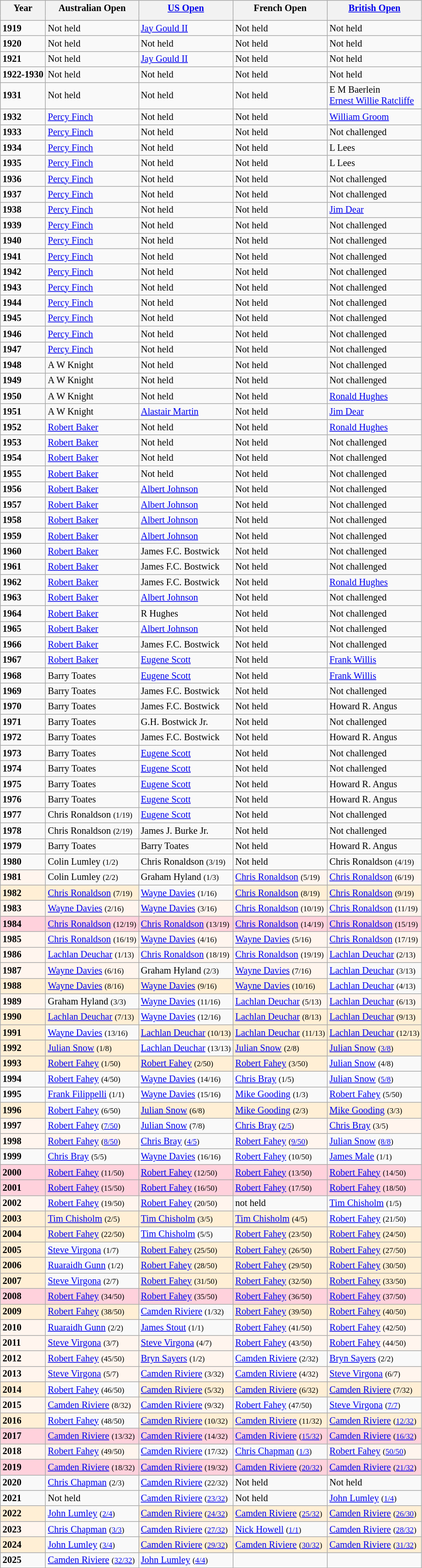<table class="wikitable sortable" style="font-size: 85%">
<tr style="vertical-align:top;">
<th style="border-bottom:1px solid transparent;">Year</th>
<th style="border-bottom:1px solid transparent;">Australian Open</th>
<th style="border-bottom:1px solid transparent;"><a href='#'>US Open</a></th>
<th style="border-bottom:1px solid transparent;">French Open</th>
<th style="border-bottom:1px solid transparent;"><a href='#'>British Open</a></th>
</tr>
<tr style="line-height:8px;">
<th data-sort-type="number"></th>
<th data-sort-type="text"></th>
<th data-sort-type="text"></th>
<th data-sort-type="text"></th>
<th data-sort-type="text"></th>
</tr>
<tr>
<td><strong>1919</strong></td>
<td>Not held</td>
<td>  <a href='#'>Jay Gould II</a></td>
<td>Not held</td>
<td>Not held</td>
</tr>
<tr>
<td><strong>1920</strong></td>
<td>Not held</td>
<td>Not held</td>
<td>Not held</td>
<td>Not held</td>
</tr>
<tr>
<td><strong>1921</strong></td>
<td>Not held</td>
<td>  <a href='#'>Jay Gould II</a></td>
<td>Not held</td>
<td>Not held</td>
</tr>
<tr>
<td><strong>1922-1930</strong></td>
<td>Not held</td>
<td>Not held</td>
<td>Not held</td>
<td>Not held</td>
</tr>
<tr>
<td><strong>1931</strong></td>
<td>Not held</td>
<td>Not held</td>
<td>Not held</td>
<td> E M Baerlein <br>  <a href='#'>Ernest Willie Ratcliffe</a></td>
</tr>
<tr>
<td><strong>1932</strong></td>
<td> <a href='#'>Percy Finch</a></td>
<td>Not held</td>
<td>Not held</td>
<td> <a href='#'>William Groom</a></td>
</tr>
<tr>
<td><strong>1933</strong></td>
<td> <a href='#'>Percy Finch</a></td>
<td>Not held</td>
<td>Not held</td>
<td>Not challenged</td>
</tr>
<tr>
<td><strong>1934</strong></td>
<td> <a href='#'>Percy Finch</a></td>
<td>Not held</td>
<td>Not held</td>
<td> L Lees</td>
</tr>
<tr>
<td><strong>1935</strong></td>
<td> <a href='#'>Percy Finch</a></td>
<td>Not held</td>
<td>Not held</td>
<td> L Lees</td>
</tr>
<tr>
<td><strong>1936</strong></td>
<td> <a href='#'>Percy Finch</a></td>
<td>Not held</td>
<td>Not held</td>
<td>Not challenged</td>
</tr>
<tr>
<td><strong>1937</strong></td>
<td> <a href='#'>Percy Finch</a></td>
<td>Not held</td>
<td>Not held</td>
<td>Not challenged</td>
</tr>
<tr>
<td><strong>1938</strong></td>
<td> <a href='#'>Percy Finch</a></td>
<td>Not held</td>
<td>Not held</td>
<td> <a href='#'>Jim Dear</a></td>
</tr>
<tr>
<td><strong>1939</strong></td>
<td> <a href='#'>Percy Finch</a></td>
<td>Not held</td>
<td>Not held</td>
<td>Not challenged</td>
</tr>
<tr>
<td><strong>1940</strong></td>
<td> <a href='#'>Percy Finch</a></td>
<td>Not held</td>
<td>Not held</td>
<td>Not challenged</td>
</tr>
<tr>
<td><strong>1941</strong></td>
<td> <a href='#'>Percy Finch</a></td>
<td>Not held</td>
<td>Not held</td>
<td>Not challenged</td>
</tr>
<tr>
<td><strong>1942</strong></td>
<td> <a href='#'>Percy Finch</a></td>
<td>Not held</td>
<td>Not held</td>
<td>Not challenged</td>
</tr>
<tr>
<td><strong>1943</strong></td>
<td> <a href='#'>Percy Finch</a></td>
<td>Not held</td>
<td>Not held</td>
<td>Not challenged</td>
</tr>
<tr>
<td><strong>1944</strong></td>
<td> <a href='#'>Percy Finch</a></td>
<td>Not held</td>
<td>Not held</td>
<td>Not challenged</td>
</tr>
<tr>
<td><strong>1945</strong></td>
<td> <a href='#'>Percy Finch</a></td>
<td>Not held</td>
<td>Not held</td>
<td>Not challenged</td>
</tr>
<tr>
<td><strong>1946</strong></td>
<td> <a href='#'>Percy Finch</a></td>
<td>Not held</td>
<td>Not held</td>
<td>Not challenged</td>
</tr>
<tr>
<td><strong>1947</strong></td>
<td> <a href='#'>Percy Finch</a></td>
<td>Not held</td>
<td>Not held</td>
<td>Not challenged</td>
</tr>
<tr>
<td><strong>1948</strong></td>
<td> A W Knight</td>
<td>Not held</td>
<td>Not held</td>
<td>Not challenged</td>
</tr>
<tr>
<td><strong>1949</strong></td>
<td> A W Knight</td>
<td>Not held</td>
<td>Not held</td>
<td>Not challenged</td>
</tr>
<tr>
<td><strong>1950</strong></td>
<td> A W Knight</td>
<td>Not held</td>
<td>Not held</td>
<td> <a href='#'>Ronald Hughes</a></td>
</tr>
<tr>
<td><strong>1951</strong></td>
<td> A W Knight</td>
<td>  <a href='#'>Alastair Martin</a></td>
<td>Not held</td>
<td> <a href='#'>Jim Dear</a></td>
</tr>
<tr>
<td><strong>1952</strong></td>
<td> <a href='#'>Robert Baker</a></td>
<td>Not held</td>
<td>Not held</td>
<td> <a href='#'>Ronald Hughes</a></td>
</tr>
<tr>
<td><strong>1953</strong></td>
<td> <a href='#'>Robert Baker</a></td>
<td>Not held</td>
<td>Not held</td>
<td>Not challenged</td>
</tr>
<tr>
<td><strong>1954</strong></td>
<td> <a href='#'>Robert Baker</a></td>
<td>Not held</td>
<td>Not held</td>
<td>Not challenged</td>
</tr>
<tr>
<td><strong>1955</strong></td>
<td> <a href='#'>Robert Baker</a></td>
<td>Not held</td>
<td>Not held</td>
<td>Not challenged</td>
</tr>
<tr>
<td><strong>1956</strong></td>
<td> <a href='#'>Robert Baker</a></td>
<td>  <a href='#'>Albert Johnson</a></td>
<td>Not held</td>
<td>Not challenged</td>
</tr>
<tr>
<td><strong>1957</strong></td>
<td> <a href='#'>Robert Baker</a></td>
<td>  <a href='#'>Albert Johnson</a></td>
<td>Not held</td>
<td>Not challenged</td>
</tr>
<tr>
<td><strong>1958</strong></td>
<td> <a href='#'>Robert Baker</a></td>
<td>  <a href='#'>Albert Johnson</a></td>
<td>Not held</td>
<td>Not challenged</td>
</tr>
<tr>
<td><strong>1959</strong></td>
<td> <a href='#'>Robert Baker</a></td>
<td>  <a href='#'>Albert Johnson</a></td>
<td>Not held</td>
<td>Not challenged</td>
</tr>
<tr>
<td><strong>1960</strong></td>
<td> <a href='#'>Robert Baker</a></td>
<td>  James F.C. Bostwick</td>
<td>Not held</td>
<td>Not challenged</td>
</tr>
<tr>
<td><strong>1961</strong></td>
<td> <a href='#'>Robert Baker</a></td>
<td>  James F.C. Bostwick</td>
<td>Not held</td>
<td>Not challenged</td>
</tr>
<tr>
<td><strong>1962</strong></td>
<td> <a href='#'>Robert Baker</a></td>
<td>  James F.C. Bostwick</td>
<td>Not held</td>
<td> <a href='#'>Ronald Hughes</a></td>
</tr>
<tr>
<td><strong>1963</strong></td>
<td> <a href='#'>Robert Baker</a></td>
<td>  <a href='#'>Albert Johnson</a></td>
<td>Not held</td>
<td>Not challenged</td>
</tr>
<tr>
<td><strong>1964</strong></td>
<td> <a href='#'>Robert Baker</a></td>
<td>R Hughes</td>
<td>Not held</td>
<td>Not challenged</td>
</tr>
<tr>
<td><strong>1965</strong></td>
<td> <a href='#'>Robert Baker</a></td>
<td>  <a href='#'>Albert Johnson</a></td>
<td>Not held</td>
<td>Not challenged</td>
</tr>
<tr>
<td><strong>1966</strong></td>
<td> <a href='#'>Robert Baker</a></td>
<td>  James F.C. Bostwick</td>
<td>Not held</td>
<td>Not challenged</td>
</tr>
<tr>
<td><strong>1967</strong></td>
<td> <a href='#'>Robert Baker</a></td>
<td>  <a href='#'>Eugene Scott</a></td>
<td>Not held</td>
<td> <a href='#'>Frank Willis</a></td>
</tr>
<tr>
<td><strong>1968</strong></td>
<td> Barry Toates</td>
<td> <a href='#'>Eugene Scott</a></td>
<td>Not held</td>
<td> <a href='#'>Frank Willis</a></td>
</tr>
<tr>
<td><strong>1969</strong></td>
<td> Barry Toates</td>
<td>  James F.C. Bostwick</td>
<td>Not held</td>
<td>Not challenged</td>
</tr>
<tr>
<td><strong>1970</strong></td>
<td> Barry Toates</td>
<td>  James F.C. Bostwick</td>
<td>Not held</td>
<td> Howard R. Angus</td>
</tr>
<tr>
<td><strong>1971</strong></td>
<td> Barry Toates</td>
<td>  G.H. Bostwick Jr.</td>
<td>Not held</td>
<td>Not challenged</td>
</tr>
<tr>
<td><strong>1972</strong></td>
<td> Barry Toates</td>
<td>  James F.C. Bostwick</td>
<td>Not held</td>
<td> Howard R. Angus</td>
</tr>
<tr>
<td><strong>1973</strong></td>
<td> Barry Toates</td>
<td>  <a href='#'>Eugene Scott</a></td>
<td>Not held</td>
<td>Not challenged</td>
</tr>
<tr>
<td><strong>1974</strong></td>
<td> Barry Toates</td>
<td>  <a href='#'>Eugene Scott</a></td>
<td>Not held</td>
<td>Not challenged</td>
</tr>
<tr>
<td><strong>1975</strong></td>
<td> Barry Toates</td>
<td> <a href='#'>Eugene Scott</a></td>
<td>Not held</td>
<td> Howard R. Angus</td>
</tr>
<tr>
<td><strong>1976</strong></td>
<td> Barry Toates</td>
<td>  <a href='#'>Eugene Scott</a></td>
<td>Not held</td>
<td> Howard R. Angus</td>
</tr>
<tr>
<td><strong>1977</strong></td>
<td> Chris Ronaldson <small> (1/19) </small></td>
<td>  <a href='#'>Eugene Scott</a></td>
<td>Not held</td>
<td>Not challenged</td>
</tr>
<tr>
<td><strong>1978</strong></td>
<td> Chris Ronaldson <small> (2/19) </small></td>
<td> James J. Burke Jr.</td>
<td>Not held</td>
<td>Not challenged</td>
</tr>
<tr>
<td><strong>1979</strong></td>
<td> Barry Toates</td>
<td> Barry Toates</td>
<td>Not held</td>
<td> Howard R. Angus</td>
</tr>
<tr>
<td><strong>1980</strong></td>
<td> Colin Lumley <small> (1/2) </small></td>
<td> Chris Ronaldson <small> (3/19) </small></td>
<td>Not held</td>
<td> Chris Ronaldson <small> (4/19) </small></td>
</tr>
<tr>
<td bgcolor="#FFF5EE"><strong>1981</strong></td>
<td> Colin Lumley <small> (2/2) </small></td>
<td> Graham Hyland  <small> (1/3) </small></td>
<td bgcolor="#FFF5EE"> <a href='#'>Chris Ronaldson</a> <small> (5/19) </small></td>
<td bgcolor="#FFF5EE"> <a href='#'>Chris Ronaldson</a> <small> (6/19) </small></td>
</tr>
<tr>
<td bgcolor="FFEFD5"><strong>1982</strong></td>
<td bgcolor="FFEFD5"> <a href='#'>Chris Ronaldson</a> <small> (7/19) </small></td>
<td> <a href='#'>Wayne Davies</a>  <small> (1/16) </small></td>
<td bgcolor="FFEFD5"> <a href='#'>Chris Ronaldson</a> <small> (8/19) </small></td>
<td bgcolor="FFEFD5"> <a href='#'>Chris Ronaldson</a> <small> (9/19) </small></td>
</tr>
<tr>
<td bgcolor="#FFF5EE"><strong>1983</strong></td>
<td bgcolor="#FFF5EE"> <a href='#'>Wayne Davies</a> <small> (2/16) </small></td>
<td bgcolor="#FFF5EE"> <a href='#'>Wayne Davies</a> <small> (3/16) </small></td>
<td bgcolor="#FFF5EE"> <a href='#'>Chris Ronaldson</a> <small> (10/19) </small></td>
<td bgcolor="#FFF5EE"> <a href='#'>Chris Ronaldson</a> <small> (11/19) </small></td>
</tr>
<tr bgcolor="FFD1DC">
<td><strong>1984</strong></td>
<td> <a href='#'>Chris Ronaldson</a> <small> (12/19) </small></td>
<td> <a href='#'>Chris Ronaldson</a> <small> (13/19) </small></td>
<td> <a href='#'>Chris Ronaldson</a>  <small> (14/19) </small></td>
<td> <a href='#'>Chris Ronaldson</a> <small> (15/19) </small></td>
</tr>
<tr>
<td bgcolor="#FFF5EE"><strong>1985</strong></td>
<td bgcolor="#FFF5EE"> <a href='#'>Chris Ronaldson</a>  <small> (16/19) </small></td>
<td bgcolor="#FFF5EE"> <a href='#'>Wayne Davies</a> <small> (4/16) </small></td>
<td bgcolor="#FFF5EE"> <a href='#'>Wayne Davies</a> <small> (5/16) </small></td>
<td bgcolor="#FFF5EE"> <a href='#'>Chris Ronaldson</a> <small> (17/19) </small></td>
</tr>
<tr>
<td bgcolor="#FFF5EE"><strong>1986</strong></td>
<td bgcolor="#FFF5EE"> <a href='#'>Lachlan Deuchar</a>  <small> (1/13) </small></td>
<td bgcolor="#FFF5EE"> <a href='#'>Chris Ronaldson</a>  <small> (18/19) </small></td>
<td bgcolor="#FFF5EE"> <a href='#'>Chris Ronaldson</a>  <small> (19/19) </small></td>
<td bgcolor="#FFF5EE"> <a href='#'>Lachlan Deuchar</a> <small> (2/13) </small></td>
</tr>
<tr>
<td bgcolor="#FFF5EE"><strong>1987</strong></td>
<td bgcolor="#FFF5EE"> <a href='#'>Wayne Davies</a> <small> (6/16) </small></td>
<td> Graham Hyland  <small> (2/3) </small></td>
<td bgcolor="#FFF5EE"> <a href='#'>Wayne Davies</a> <small> (7/16) </small></td>
<td> <a href='#'>Lachlan Deuchar</a> <small> (3/13) </small></td>
</tr>
<tr>
<td bgcolor="FFEFD5"><strong>1988</strong></td>
<td bgcolor="FFEFD5"> <a href='#'>Wayne Davies</a> <small> (8/16) </small></td>
<td bgcolor="FFEFD5"> <a href='#'>Wayne Davies</a> <small> (9/16) </small></td>
<td bgcolor="FFEFD5"> <a href='#'>Wayne Davies</a> <small> (10/16) </small></td>
<td> <a href='#'>Lachlan Deuchar</a> <small> (4/13) </small></td>
</tr>
<tr>
<td bgcolor="#FFF5EE"><strong>1989</strong></td>
<td> Graham Hyland  <small> (3/3) </small></td>
<td> <a href='#'>Wayne Davies</a> <small> (11/16) </small></td>
<td bgcolor="#FFF5EE"> <a href='#'>Lachlan Deuchar</a> <small> (5/13) </small></td>
<td bgcolor="#FFF5EE"> <a href='#'>Lachlan Deuchar</a> <small> (6/13) </small></td>
</tr>
<tr>
<td bgcolor="FFEFD5"><strong>1990</strong></td>
<td bgcolor="FFEFD5"> <a href='#'>Lachlan Deuchar</a> <small> (7/13) </small></td>
<td> <a href='#'>Wayne Davies</a> <small> (12/16) </small></td>
<td bgcolor="FFEFD5"> <a href='#'>Lachlan Deuchar</a> <small> (8/13) </small></td>
<td bgcolor="FFEFD5"> <a href='#'>Lachlan Deuchar</a> <small> (9/13) </small></td>
</tr>
<tr>
<td bgcolor="FFEFD5"><strong>1991</strong></td>
<td> <a href='#'>Wayne Davies</a> <small> (13/16) </small></td>
<td bgcolor="FFEFD5"> <a href='#'>Lachlan Deuchar</a> <small> (10/13) </small></td>
<td bgcolor="FFEFD5"> <a href='#'>Lachlan Deuchar</a> <small> (11/13) </small></td>
<td bgcolor="FFEFD5"> <a href='#'>Lachlan Deuchar</a> <small> (12/13) </small></td>
</tr>
<tr>
<td bgcolor="FFEFD5"><strong>1992</strong></td>
<td bgcolor="FFEFD5"> <a href='#'>Julian Snow</a> <small> (1/8) </small></td>
<td> <a href='#'>Lachlan Deuchar</a> <small> (13/13) </small></td>
<td bgcolor="FFEFD5"> <a href='#'>Julian Snow</a>  <small> (2/8) </small></td>
<td bgcolor="FFEFD5"> <a href='#'>Julian Snow</a> <small> (<a href='#'>3/8</a>) </small></td>
</tr>
<tr>
<td bgcolor="FFEFD5"><strong>1993</strong></td>
<td bgcolor="FFEFD5">  <a href='#'>Robert Fahey</a>   <small> (1/50) </small></td>
<td bgcolor="FFEFD5">  <a href='#'>Robert Fahey</a> <small> (2/50) </small></td>
<td bgcolor="FFEFD5">  <a href='#'>Robert Fahey</a> <small> (3/50) </small></td>
<td> <a href='#'>Julian Snow</a> <small> (4/8) </small></td>
</tr>
<tr>
<td><strong>1994</strong></td>
<td>  <a href='#'>Robert Fahey</a> <small> (4/50) </small></td>
<td> <a href='#'>Wayne Davies</a> <small> (14/16) </small></td>
<td> <a href='#'>Chris Bray</a>  <small> (1/5) </small></td>
<td> <a href='#'>Julian Snow</a> <small> (<a href='#'>5/8</a>) </small></td>
</tr>
<tr>
<td><strong>1995</strong></td>
<td> <a href='#'>Frank Filippelli</a> <small> (1/1) </small></td>
<td> <a href='#'>Wayne Davies</a> <small> (15/16) </small></td>
<td> <a href='#'>Mike Gooding</a> <small> (1/3) </small></td>
<td>  <a href='#'>Robert Fahey</a>  <small> (5/50) </small></td>
</tr>
<tr>
<td bgcolor="FFEFD5"><strong>1996</strong></td>
<td>  <a href='#'>Robert Fahey</a> <small> (6/50) </small></td>
<td bgcolor="FFEFD5"> <a href='#'>Julian Snow</a>  <small> (6/8) </small></td>
<td bgcolor="FFEFD5"> <a href='#'>Mike Gooding</a> <small> (2/3) </small></td>
<td bgcolor="FFEFD5"> <a href='#'>Mike Gooding</a> <small> (3/3) </small></td>
</tr>
<tr>
<td bgcolor="#FFF5EE"><strong>1997</strong></td>
<td>  <a href='#'>Robert Fahey</a>  <small> (<a href='#'>7/50</a>) </small></td>
<td> <a href='#'>Julian Snow</a> <small> (7/8) </small></td>
<td bgcolor="#FFF5EE"> <a href='#'>Chris Bray</a> <small> (<a href='#'>2/5</a>) </small></td>
<td bgcolor="#FFF5EE"> <a href='#'>Chris Bray</a>  <small> (3/5) </small></td>
</tr>
<tr>
<td bgcolor="#FFF5EE"><strong>1998</strong></td>
<td bgcolor="#FFF5EE">  <a href='#'>Robert Fahey</a>  <small> (<a href='#'>8/50</a>) </small></td>
<td> <a href='#'>Chris Bray</a> <small> (<a href='#'>4/5</a>) </small></td>
<td bgcolor="#FFF5EE">  <a href='#'>Robert Fahey</a> <small> (<a href='#'>9/50</a>) </small></td>
<td> <a href='#'>Julian Snow</a> <small> (<a href='#'>8/8</a>) </small></td>
</tr>
<tr>
<td><strong>1999</strong></td>
<td> <a href='#'>Chris Bray</a> <small> (5/5) </small></td>
<td> <a href='#'>Wayne Davies</a> <small> (16/16) </small></td>
<td>  <a href='#'>Robert Fahey</a> <small> (10/50) </small></td>
<td> <a href='#'>James Male</a> <small> (1/1) </small></td>
</tr>
<tr bgcolor="FFD1DC">
<td><strong>2000</strong></td>
<td> <a href='#'>Robert Fahey</a> <small> (11/50) </small></td>
<td>  <a href='#'>Robert Fahey</a>  <small> (12/50) </small></td>
<td>  <a href='#'>Robert Fahey</a> <small> (13/50) </small></td>
<td>  <a href='#'>Robert Fahey</a>  <small> (14/50) </small></td>
</tr>
<tr bgcolor="FFD1DC">
<td><strong>2001</strong></td>
<td>  <a href='#'>Robert Fahey</a> <small> (15/50) </small></td>
<td>  <a href='#'>Robert Fahey</a> <small> (16/50) </small></td>
<td>  <a href='#'>Robert Fahey</a> <small> (17/50) </small></td>
<td>  <a href='#'>Robert Fahey</a>  <small> (18/50) </small></td>
</tr>
<tr>
<td bgcolor="#FFF5EE"><strong>2002</strong></td>
<td bgcolor="#FFF5EE">  <a href='#'>Robert Fahey</a> <small> (19/50) </small></td>
<td bgcolor="#FFF5EE">  <a href='#'>Robert Fahey</a> <small> (20/50) </small></td>
<td>not held</td>
<td> <a href='#'>Tim Chisholm</a>  <small> (1/5) </small></td>
</tr>
<tr>
<td bgcolor="FFEFD5"><strong>2003</strong></td>
<td bgcolor="FFEFD5"> <a href='#'>Tim Chisholm</a> <small> (2/5) </small></td>
<td bgcolor="FFEFD5"> <a href='#'>Tim Chisholm</a> <small> (3/5) </small></td>
<td bgcolor="FFEFD5"> <a href='#'>Tim Chisholm</a> <small> (4/5) </small></td>
<td>  <a href='#'>Robert Fahey</a>  <small> (21/50) </small></td>
</tr>
<tr>
<td bgcolor="FFEFD5"><strong>2004</strong></td>
<td bgcolor="FFEFD5">  <a href='#'>Robert Fahey</a> <small> (22/50) </small></td>
<td> <a href='#'>Tim Chisholm</a> <small> (5/5) </small></td>
<td bgcolor="FFEFD5"> <a href='#'>Robert Fahey</a> <small> (23/50) </small></td>
<td bgcolor="FFEFD5">  <a href='#'>Robert Fahey</a>  <small> (24/50) </small></td>
</tr>
<tr>
<td bgcolor="FFEFD5"><strong>2005</strong></td>
<td> <a href='#'>Steve Virgona</a> <small> (1/7) </small></td>
<td bgcolor="FFEFD5"> <a href='#'>Robert Fahey</a> <small> (25/50) </small></td>
<td bgcolor="FFEFD5">  <a href='#'>Robert Fahey</a>  <small> (26/50) </small></td>
<td bgcolor="FFEFD5">  <a href='#'>Robert Fahey</a> <small> (27/50) </small></td>
</tr>
<tr>
<td bgcolor="FFEFD5"><strong>2006</strong></td>
<td> <a href='#'>Ruaraidh Gunn</a> <small> (1/2) </small></td>
<td bgcolor="FFEFD5">  <a href='#'>Robert Fahey</a> <small> (28/50) </small></td>
<td bgcolor="FFEFD5">  <a href='#'>Robert Fahey</a> <small> (29/50) </small></td>
<td bgcolor="FFEFD5">  <a href='#'>Robert Fahey</a>  <small> (30/50) </small></td>
</tr>
<tr>
<td bgcolor="FFEFD5"><strong>2007</strong></td>
<td> <a href='#'>Steve Virgona</a> <small> (2/7) </small></td>
<td bgcolor="FFEFD5"> <a href='#'>Robert Fahey</a>  <small> (31/50) </small></td>
<td bgcolor="FFEFD5">  <a href='#'>Robert Fahey</a> <small> (32/50) </small></td>
<td bgcolor="FFEFD5"> <a href='#'>Robert Fahey</a> <small> (33/50) </small></td>
</tr>
<tr bgcolor="FFD1DC">
<td><strong>2008</strong></td>
<td>  <a href='#'>Robert Fahey</a> <small> (34/50) </small></td>
<td>  <a href='#'>Robert Fahey</a> <small> (35/50) </small></td>
<td>  <a href='#'>Robert Fahey</a> <small> (36/50) </small></td>
<td>  <a href='#'>Robert Fahey</a>  <small> (37/50) </small></td>
</tr>
<tr>
<td bgcolor="FFEFD5"><strong>2009</strong></td>
<td bgcolor="FFEFD5">  <a href='#'>Robert Fahey</a> <small> (38/50) </small></td>
<td> <a href='#'>Camden Riviere</a> <small> (1/32) </small></td>
<td bgcolor="FFEFD5">  <a href='#'>Robert Fahey</a> <small> (39/50) </small></td>
<td bgcolor="FFEFD5">  <a href='#'>Robert Fahey</a>  <small> (40/50) </small></td>
</tr>
<tr>
<td bgcolor="#FFF5EE"><strong>2010</strong></td>
<td> <a href='#'>Ruaraidh Gunn</a> <small> (2/2) </small></td>
<td> <a href='#'>James Stout</a> <small> (1/1) </small></td>
<td bgcolor="#FFF5EE">  <a href='#'>Robert Fahey</a>  <small> (41/50) </small></td>
<td bgcolor="#FFF5EE">  <a href='#'>Robert Fahey</a> <small> (42/50) </small></td>
</tr>
<tr>
<td bgcolor="#FFF5EE"><strong>2011</strong></td>
<td bgcolor="#FFF5EE"> <a href='#'>Steve Virgona</a>  <small> (3/7) </small></td>
<td bgcolor="#FFF5EE"> <a href='#'>Steve Virgona</a> <small> (4/7) </small></td>
<td bgcolor="#FFF5EE">  <a href='#'>Robert Fahey</a>  <small> (43/50) </small></td>
<td bgcolor="#FFF5EE">  <a href='#'>Robert Fahey</a> <small> (44/50) </small></td>
</tr>
<tr>
<td bgcolor="#FFF5EE"><strong>2012</strong></td>
<td bgcolor="#FFF5EE"> <a href='#'>Robert Fahey</a>  <small> (45/50) </small></td>
<td bgcolor="#FFF5EE"> <a href='#'>Bryn Sayers</a> <small> (1/2) </small></td>
<td>  <a href='#'>Camden Riviere</a>  <small> (2/32) </small></td>
<td>  <a href='#'>Bryn Sayers</a> <small> (2/2) </small></td>
</tr>
<tr>
<td bgcolor="#FFF5EE"><strong>2013</strong></td>
<td bgcolor="#FFF5EE"> <a href='#'>Steve Virgona</a> <small> (5/7) </small></td>
<td bgcolor="#FFF5EE">  <a href='#'>Camden Riviere</a>  <small> (3/32) </small></td>
<td bgcolor="#FFF5EE">  <a href='#'>Camden Riviere</a> <small> (4/32) </small></td>
<td bgcolor="#FFF5EE">  <a href='#'>Steve Virgona</a> <small> (6/7) </small></td>
</tr>
<tr>
<td bgcolor="#FFEFD5"><strong>2014</strong></td>
<td>  <a href='#'>Robert Fahey</a> <small> (46/50) </small></td>
<td bgcolor="#FFEFD5">  <a href='#'>Camden Riviere</a> <small> (5/32) </small></td>
<td bgcolor="#FFEFD5">  <a href='#'>Camden Riviere</a>  <small> (6/32) </small></td>
<td bgcolor="#FFEFD5">  <a href='#'>Camden Riviere</a>  <small> (7/32) </small></td>
</tr>
<tr>
<td bgcolor="#FFF5EE"><strong>2015</strong></td>
<td bgcolor="#FFF5EE">  <a href='#'>Camden Riviere</a> <small> (8/32) </small></td>
<td bgcolor="#FFF5EE">  <a href='#'>Camden Riviere</a> <small> (9/32) </small></td>
<td>  <a href='#'>Robert Fahey</a> <small> (47/50) </small></td>
<td> <a href='#'>Steve Virgona</a> <small> (<a href='#'>7/7</a>) </small></td>
</tr>
<tr>
<td bgcolor="#ffefd5"><strong>2016</strong></td>
<td>  <a href='#'>Robert Fahey</a> <small> (48/50) </small></td>
<td bgcolor="#ffefd5">  <a href='#'>Camden Riviere</a> <small> (10/32) </small></td>
<td bgcolor="#ffefd5">  <a href='#'>Camden Riviere</a> <small> (11/32) </small></td>
<td bgcolor="#ffefd5">  <a href='#'>Camden Riviere</a> <small> (<a href='#'>12/32</a>) </small></td>
</tr>
<tr bgcolor="ffd1dc">
<td><strong>2017</strong></td>
<td>  <a href='#'>Camden Riviere</a> <small> (13/32) </small></td>
<td>  <a href='#'>Camden Riviere</a> <small> (14/32) </small></td>
<td>  <a href='#'>Camden Riviere</a> <small> (<a href='#'>15/32</a>) </small></td>
<td>  <a href='#'>Camden Riviere</a> <small> (<a href='#'>16/32</a>) </small></td>
</tr>
<tr>
<td bgcolor="#FFF5EE"><strong>2018</strong></td>
<td bgcolor="#FFF5EE">  <a href='#'>Robert Fahey</a> <small> (49/50) </small></td>
<td> <a href='#'>Camden Riviere</a> <small> (17/32) </small></td>
<td>  <a href='#'>Chris Chapman</a> <small> (<a href='#'>1/3</a>) </small></td>
<td bgcolor="#FFF5EE"> <a href='#'>Robert Fahey</a> <small> (<a href='#'>50/50</a>) </small></td>
</tr>
<tr>
<td bgcolor="#ffd1dc"><strong>2019</strong></td>
<td bgcolor="#ffd1dc"> <a href='#'>Camden Riviere</a> <small> (18/32) </small></td>
<td bgcolor="#ffd1dc"> <a href='#'>Camden Riviere</a> <small> (19/32) </small></td>
<td bgcolor="#ffd1dc"> <a href='#'>Camden Riviere</a> <small> (<a href='#'>20/32</a>) </small></td>
<td bgcolor="#ffd1dc"> <a href='#'>Camden Riviere</a> <small> (<a href='#'>21/32</a>) </small></td>
</tr>
<tr>
<td><strong>2020</strong></td>
<td> <a href='#'>Chris Chapman</a> <small> (2/3) </small></td>
<td> <a href='#'>Camden Riviere</a> <small> (22/32) </small></td>
<td>Not held</td>
<td>Not held</td>
</tr>
<tr>
<td><strong>2021</strong></td>
<td>Not held</td>
<td> <a href='#'>Camden Riviere</a> <small> (<a href='#'>23/32</a>) </small></td>
<td>Not held</td>
<td>  <a href='#'>John Lumley</a> <small> (<a href='#'>1/4</a>) </small></td>
</tr>
<tr>
<td bgcolor="#ffefd5"><strong>2022</strong></td>
<td>  <a href='#'>John Lumley</a> <small> (<a href='#'>2/4</a>) </small></td>
<td bgcolor="#ffefd5"> <a href='#'>Camden Riviere</a> <small> (<a href='#'>24/32</a>) </small></td>
<td bgcolor="ffefd5"> <a href='#'>Camden Riviere</a> <small> (<a href='#'>25/32</a>) </small></td>
<td bgcolor="#ffefd5"> <a href='#'>Camden Riviere</a> <small> (<a href='#'>26/30</a>) </small></td>
</tr>
<tr>
<td bgcolor="#FFF5EE"><strong>2023</strong></td>
<td>  <a href='#'>Chris Chapman</a> <small> (<a href='#'>3/3</a>) </small></td>
<td bgcolor="#FFF5EE"> <a href='#'>Camden Riviere</a> <small> (<a href='#'>27/32</a>) </small></td>
<td>  <a href='#'>Nick Howell</a> <small> (<a href='#'>1/1</a>) </small></td>
<td bgcolor="#FFF5EE"> <a href='#'>Camden Riviere</a> <small> (<a href='#'>28/32</a>) </small></td>
</tr>
<tr>
<td bgcolor="#ffefd5"><strong>2024</strong></td>
<td> <a href='#'>John Lumley</a> <small> (<a href='#'>3/4</a>) </small></td>
<td bgcolor="#ffefd5"> <a href='#'>Camden Riviere</a> <small> (<a href='#'>29/32</a>) </small></td>
<td bgcolor="#ffefd5"> <a href='#'>Camden Riviere</a> <small> (<a href='#'>30/32</a>) </small></td>
<td bgcolor="#ffefd5"> <a href='#'>Camden Riviere</a> <small> (<a href='#'>31/32</a>) </small></td>
</tr>
<tr>
<td><strong>2025</strong></td>
<td> <a href='#'>Camden Riviere</a> <small> (<a href='#'>32/32</a>) </small></td>
<td> <a href='#'>John Lumley</a> <small>(<a href='#'>4/4</a>)</small></td>
<td></td>
<td></td>
</tr>
</table>
